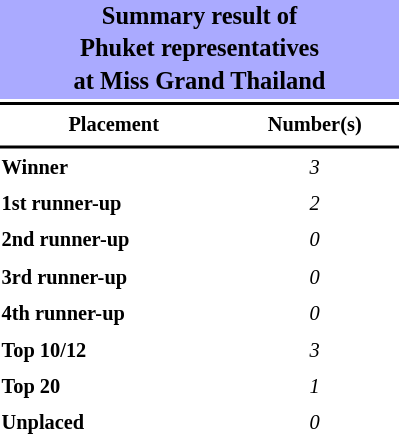<table style="width: 270px; font-size:85%; line-height:1.5em;">
<tr>
<th colspan="2" align="center" style="background:#AAF;"><big>Summary result of<br>Phuket representatives<br>at Miss Grand Thailand</big></th>
</tr>
<tr>
<td colspan="2" style="background:black"></td>
</tr>
<tr>
<th scope="col">Placement</th>
<th scope="col">Number(s)</th>
</tr>
<tr>
<td colspan="2" style="background:black"></td>
</tr>
<tr>
<td align="left"><strong>Winner</strong></td>
<td align="center"><em>3</em></td>
</tr>
<tr>
<td align="left"><strong>1st runner-up</strong></td>
<td align="center"><em>2</em></td>
</tr>
<tr>
<td align="left"><strong>2nd runner-up</strong></td>
<td align="center"><em>0</em></td>
</tr>
<tr>
<td align="left"><strong>3rd runner-up</strong></td>
<td align="center"><em>0</em></td>
</tr>
<tr>
<td align="left"><strong>4th runner-up</strong></td>
<td align="center"><em>0</em></td>
</tr>
<tr>
<td align="left"><strong>Top 10/12</strong></td>
<td align="center"><em>3</em></td>
</tr>
<tr>
<td align="left"><strong>Top 20</strong></td>
<td align="center"><em>1</em></td>
</tr>
<tr>
<td align="left"><strong>Unplaced</strong></td>
<td align="center"><em>0</em></td>
</tr>
</table>
